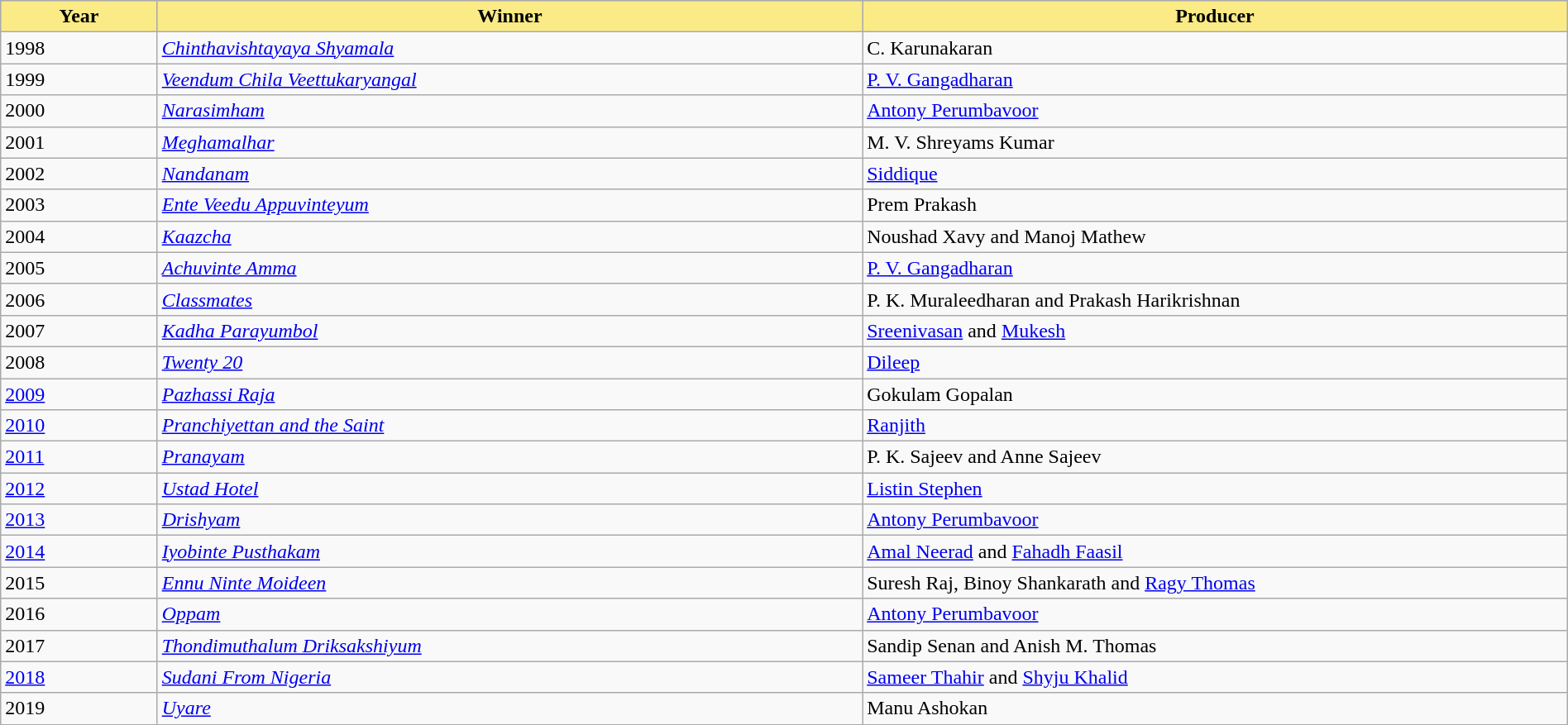<table class="wikitable" style="width:100%">
<tr bgcolor="#bebebe">
<th width="10%" style="background:#FAEB86">Year</th>
<th width="45%" style="background:#FAEB86">Winner</th>
<th width="45%" style="background:#FAEB86">Producer</th>
</tr>
<tr>
<td>1998</td>
<td><em><a href='#'>Chinthavishtayaya Shyamala</a></em></td>
<td>C. Karunakaran</td>
</tr>
<tr>
<td>1999</td>
<td><em><a href='#'>Veendum Chila Veettukaryangal</a></em></td>
<td><a href='#'>P. V. Gangadharan</a></td>
</tr>
<tr>
<td>2000</td>
<td><em><a href='#'>Narasimham</a></em></td>
<td><a href='#'>Antony Perumbavoor</a></td>
</tr>
<tr>
<td>2001</td>
<td><em><a href='#'>Meghamalhar</a></em></td>
<td>M. V. Shreyams Kumar</td>
</tr>
<tr>
<td>2002</td>
<td><em><a href='#'>Nandanam</a></em></td>
<td><a href='#'>Siddique</a></td>
</tr>
<tr>
<td>2003</td>
<td><em><a href='#'>Ente Veedu Appuvinteyum</a></em></td>
<td>Prem Prakash</td>
</tr>
<tr>
<td>2004</td>
<td><em><a href='#'>Kaazcha</a></em></td>
<td>Noushad Xavy and Manoj Mathew</td>
</tr>
<tr>
<td>2005</td>
<td><em><a href='#'>Achuvinte Amma</a></em></td>
<td><a href='#'>P. V. Gangadharan</a></td>
</tr>
<tr>
<td>2006</td>
<td><em><a href='#'>Classmates</a></em></td>
<td>P. K. Muraleedharan and Prakash Harikrishnan</td>
</tr>
<tr>
<td>2007</td>
<td><em><a href='#'>Kadha Parayumbol</a></em></td>
<td><a href='#'>Sreenivasan</a> and <a href='#'>Mukesh</a></td>
</tr>
<tr>
<td>2008</td>
<td><em><a href='#'>Twenty 20</a></em></td>
<td><a href='#'>Dileep</a></td>
</tr>
<tr>
<td><a href='#'>2009</a></td>
<td><em><a href='#'>Pazhassi Raja</a></em></td>
<td>Gokulam Gopalan</td>
</tr>
<tr>
<td><a href='#'>2010</a></td>
<td><em><a href='#'>Pranchiyettan and the Saint</a></em></td>
<td><a href='#'>Ranjith</a></td>
</tr>
<tr>
<td><a href='#'>2011</a></td>
<td><em><a href='#'>Pranayam</a></em></td>
<td>P. K. Sajeev and Anne Sajeev</td>
</tr>
<tr>
<td><a href='#'>2012</a></td>
<td><em><a href='#'>Ustad Hotel</a></em></td>
<td><a href='#'>Listin Stephen</a></td>
</tr>
<tr>
<td><a href='#'>2013</a></td>
<td><em><a href='#'>Drishyam</a></em></td>
<td><a href='#'>Antony Perumbavoor</a></td>
</tr>
<tr>
<td><a href='#'>2014</a></td>
<td><em><a href='#'>Iyobinte Pusthakam</a></em></td>
<td><a href='#'>Amal Neerad</a> and <a href='#'>Fahadh Faasil</a></td>
</tr>
<tr>
<td>2015</td>
<td><em><a href='#'>Ennu Ninte Moideen</a></em></td>
<td>Suresh Raj, Binoy Shankarath and <a href='#'>Ragy Thomas</a></td>
</tr>
<tr>
<td>2016</td>
<td><em><a href='#'>Oppam</a></em></td>
<td><a href='#'>Antony Perumbavoor</a></td>
</tr>
<tr>
<td>2017</td>
<td><em><a href='#'>Thondimuthalum Driksakshiyum</a></em></td>
<td>Sandip Senan and Anish M. Thomas</td>
</tr>
<tr>
<td><a href='#'>2018</a></td>
<td><em><a href='#'>Sudani From Nigeria</a></em></td>
<td><a href='#'>Sameer Thahir</a> and <a href='#'>Shyju Khalid</a></td>
</tr>
<tr>
<td>2019</td>
<td><em><a href='#'>Uyare</a></em></td>
<td>Manu Ashokan</td>
</tr>
</table>
